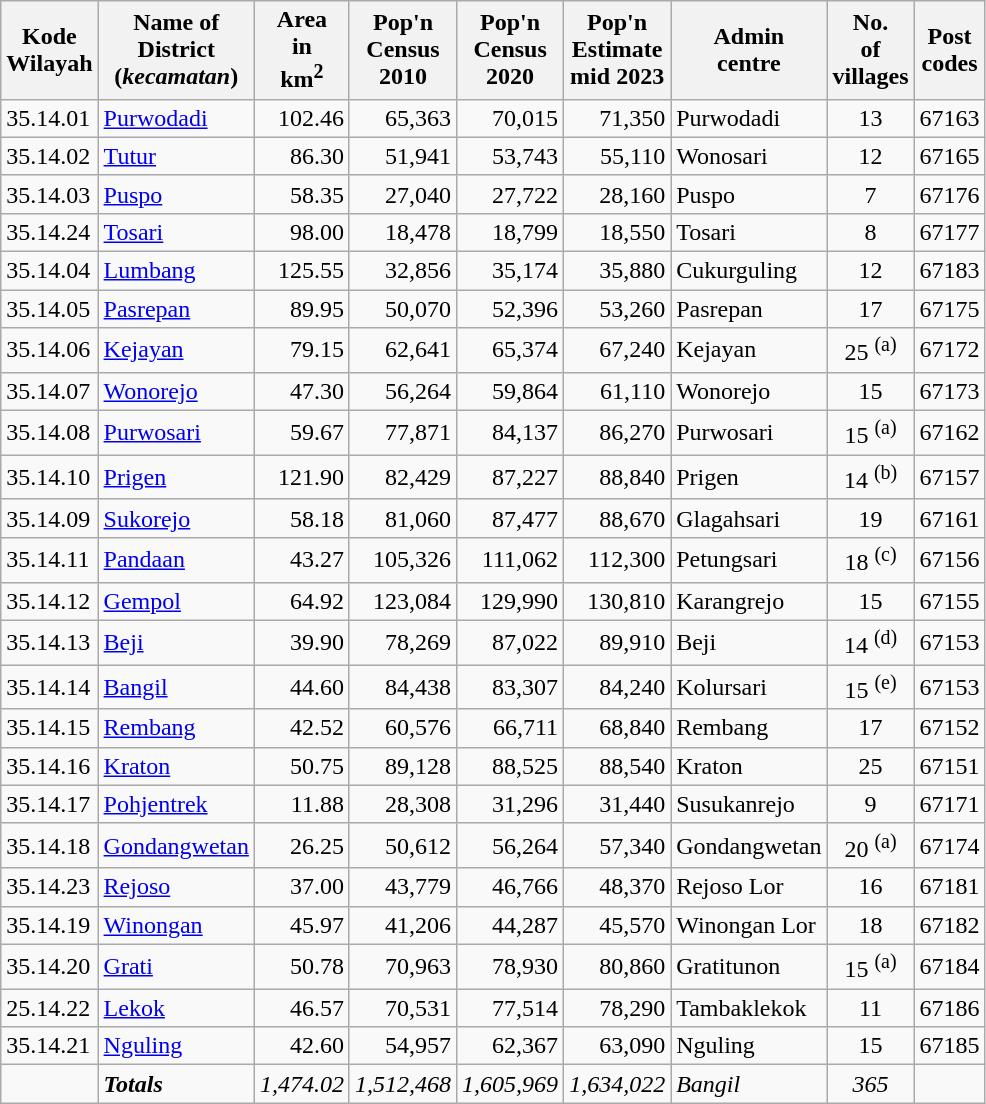<table class="sortable wikitable">
<tr>
<th>Kode <br>Wilayah</th>
<th>Name of<br>District<br>(<em>kecamatan</em>)</th>
<th>Area <br> in <br>km<sup>2</sup></th>
<th>Pop'n<br>Census<br>2010</th>
<th>Pop'n<br>Census<br>2020</th>
<th>Pop'n<br>Estimate<br>mid 2023</th>
<th>Admin<br>centre</th>
<th>No.<br>of<br>villages</th>
<th>Post<br>codes</th>
</tr>
<tr>
<td>35.14.01</td>
<td><a href='#'>Purwodadi</a></td>
<td align="right">102.46</td>
<td align="right">65,363</td>
<td align="right">70,015</td>
<td align="right">71,350</td>
<td>Purwodadi</td>
<td align="center">13</td>
<td>67163</td>
</tr>
<tr>
<td>35.14.02</td>
<td><a href='#'>Tutur</a></td>
<td align="right">86.30</td>
<td align="right">51,941</td>
<td align="right">53,743</td>
<td align="right">55,110</td>
<td>Wonosari</td>
<td align="center">12</td>
<td>67165</td>
</tr>
<tr>
<td>35.14.03</td>
<td><a href='#'>Puspo</a></td>
<td align="right">58.35</td>
<td align="right">27,040</td>
<td align="right">27,722</td>
<td align="right">28,160</td>
<td>Puspo</td>
<td align="center">7</td>
<td>67176</td>
</tr>
<tr>
<td>35.14.24</td>
<td><a href='#'>Tosari</a></td>
<td align="right">98.00</td>
<td align="right">18,478</td>
<td align="right">18,799</td>
<td align="right">18,550</td>
<td>Tosari</td>
<td align="center">8</td>
<td>67177</td>
</tr>
<tr>
<td>35.14.04</td>
<td><a href='#'>Lumbang</a></td>
<td align="right">125.55</td>
<td align="right">32,856</td>
<td align="right">35,174</td>
<td align="right">35,880</td>
<td>Cukurguling</td>
<td align="center">12</td>
<td>67183</td>
</tr>
<tr>
<td>35.14.05</td>
<td><a href='#'>Pasrepan</a></td>
<td align="right">89.95</td>
<td align="right">50,070</td>
<td align="right">52,396</td>
<td align="right">53,260</td>
<td>Pasrepan</td>
<td align="center">17</td>
<td>67175</td>
</tr>
<tr>
<td>35.14.06</td>
<td><a href='#'>Kejayan</a></td>
<td align="right">79.15</td>
<td align="right">62,641</td>
<td align="right">65,374</td>
<td align="right">67,240</td>
<td>Kejayan</td>
<td align="center">25 <sup>(a)</sup></td>
<td>67172</td>
</tr>
<tr>
<td>35.14.07</td>
<td><a href='#'>Wonorejo</a></td>
<td align="right">47.30</td>
<td align="right">56,264</td>
<td align="right">59,864</td>
<td align="right">61,110</td>
<td>Wonorejo</td>
<td align="center">15</td>
<td>67173</td>
</tr>
<tr>
<td>35.14.08</td>
<td><a href='#'>Purwosari</a></td>
<td align="right">59.67</td>
<td align="right">77,871</td>
<td align="right">84,137</td>
<td align="right">86,270</td>
<td>Purwosari</td>
<td align="center">15 <sup>(a)</sup></td>
<td>67162</td>
</tr>
<tr>
<td>35.14.10</td>
<td><a href='#'>Prigen</a></td>
<td align="right">121.90</td>
<td align="right">82,429</td>
<td align="right">87,227</td>
<td align="right">88,840</td>
<td>Prigen</td>
<td align="center">14 <sup>(b)</sup></td>
<td>67157</td>
</tr>
<tr>
<td>35.14.09</td>
<td><a href='#'>Sukorejo</a></td>
<td align="right">58.18</td>
<td align="right">81,060</td>
<td align="right">87,477</td>
<td align="right">88,670</td>
<td>Glagahsari</td>
<td align="center">19</td>
<td>67161</td>
</tr>
<tr>
<td>35.14.11</td>
<td><a href='#'>Pandaan</a></td>
<td align="right">43.27</td>
<td align="right">105,326</td>
<td align="right">111,062</td>
<td align="right">112,300</td>
<td>Petungsari</td>
<td align="center">18 <sup>(c)</sup></td>
<td>67156</td>
</tr>
<tr>
<td>35.14.12</td>
<td><a href='#'>Gempol</a></td>
<td align="right">64.92</td>
<td align="right">123,084</td>
<td align="right">129,990</td>
<td align="right">130,810</td>
<td>Karangrejo</td>
<td align="center">15</td>
<td>67155</td>
</tr>
<tr>
<td>35.14.13</td>
<td><a href='#'>Beji</a></td>
<td align="right">39.90</td>
<td align="right">78,269</td>
<td align="right">87,022</td>
<td align="right">89,910</td>
<td>Beji</td>
<td align="center">14 <sup>(d)</sup></td>
<td>67153</td>
</tr>
<tr>
<td>35.14.14</td>
<td><a href='#'>Bangil</a></td>
<td align="right">44.60</td>
<td align="right">84,438</td>
<td align="right">83,307</td>
<td align="right">84,240</td>
<td>Kolursari</td>
<td align="center">15 <sup>(e)</sup></td>
<td>67153</td>
</tr>
<tr>
<td>35.14.15</td>
<td><a href='#'>Rembang</a></td>
<td align="right">42.52</td>
<td align="right">60,576</td>
<td align="right">66,711</td>
<td align="right">68,840</td>
<td>Rembang</td>
<td align="center">17</td>
<td>67152</td>
</tr>
<tr>
<td>35.14.16</td>
<td><a href='#'>Kraton</a></td>
<td align="right">50.75</td>
<td align="right">89,128</td>
<td align="right">88,525</td>
<td align="right">88,540</td>
<td>Kraton</td>
<td align="center">25</td>
<td>67151</td>
</tr>
<tr>
<td>35.14.17</td>
<td><a href='#'>Pohjentrek</a></td>
<td align="right">11.88</td>
<td align="right">28,308</td>
<td align="right">31,296</td>
<td align="right">31,440</td>
<td>Susukanrejo</td>
<td align="center">9</td>
<td>67171</td>
</tr>
<tr>
<td>35.14.18</td>
<td><a href='#'>Gondangwetan</a></td>
<td align="right">26.25</td>
<td align="right">50,612</td>
<td align="right">56,264</td>
<td align="right">57,340</td>
<td>Gondangwetan</td>
<td align="center">20 <sup>(a)</sup></td>
<td>67174</td>
</tr>
<tr>
<td>35.14.23</td>
<td><a href='#'>Rejoso</a></td>
<td align="right">37.00</td>
<td align="right">43,779</td>
<td align="right">46,766</td>
<td align="right">48,370</td>
<td>Rejoso Lor</td>
<td align="center">16</td>
<td>67181</td>
</tr>
<tr>
<td>35.14.19</td>
<td><a href='#'>Winongan</a></td>
<td align="right">45.97</td>
<td align="right">41,206</td>
<td align="right">44,287</td>
<td align="right">45,570</td>
<td>Winongan Lor</td>
<td align="center">18</td>
<td>67182</td>
</tr>
<tr>
<td>35.14.20</td>
<td><a href='#'>Grati</a></td>
<td align="right">50.78</td>
<td align="right">70,963</td>
<td align="right">78,930</td>
<td align="right">80,860</td>
<td>Gratitunon</td>
<td align="center">15 <sup>(a)</sup></td>
<td>67184</td>
</tr>
<tr>
<td>25.14.22</td>
<td><a href='#'>Lekok</a></td>
<td align="right">46.57</td>
<td align="right">70,531</td>
<td align="right">77,514</td>
<td align="right">78,290</td>
<td>Tambaklekok</td>
<td align="center">11</td>
<td>67186</td>
</tr>
<tr>
<td>35.14.21</td>
<td><a href='#'>Nguling</a></td>
<td align="right">42.60</td>
<td align="right">54,957</td>
<td align="right">62,367</td>
<td align="right">63,090</td>
<td>Nguling</td>
<td align="center">15</td>
<td>67185</td>
</tr>
<tr>
<td></td>
<td><strong><em>Totals</em></strong></td>
<td align="right"><em>1,474.02</em></td>
<td align="right"><em>1,512,468</em></td>
<td align="right"><em>1,605,969</em></td>
<td align="right"><em>1,634,022</em></td>
<td><em>Bangil</em></td>
<td align="center"><em>365</em></td>
<td></td>
</tr>
</table>
